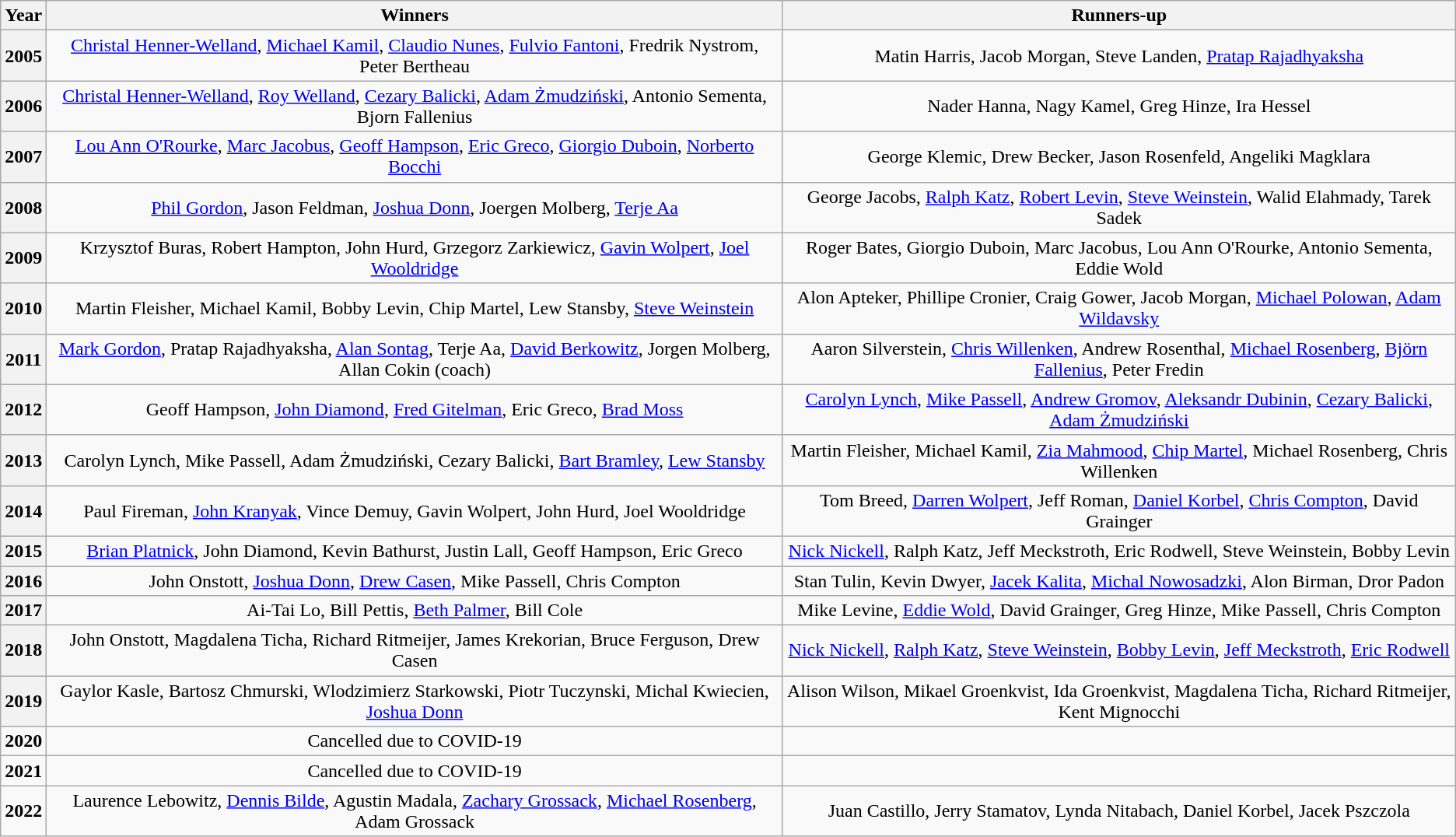<table class="wikitable" style="text-align:center">
<tr>
<th>Year</th>
<th>Winners</th>
<th>Runners-up</th>
</tr>
<tr>
<th>2005</th>
<td><a href='#'>Christal Henner-Welland</a>, <a href='#'>Michael Kamil</a>, <a href='#'>Claudio Nunes</a>, <a href='#'>Fulvio Fantoni</a>, Fredrik Nystrom, Peter Bertheau</td>
<td>Matin Harris, Jacob Morgan, Steve Landen, <a href='#'>Pratap Rajadhyaksha</a></td>
</tr>
<tr>
<th>2006</th>
<td><a href='#'>Christal Henner-Welland</a>, <a href='#'>Roy Welland</a>, <a href='#'>Cezary Balicki</a>, <a href='#'>Adam Żmudziński</a>, Antonio Sementa, Bjorn Fallenius</td>
<td>Nader Hanna, Nagy Kamel, Greg Hinze, Ira Hessel</td>
</tr>
<tr>
<th>2007</th>
<td><a href='#'>Lou Ann O'Rourke</a>, <a href='#'>Marc Jacobus</a>, <a href='#'>Geoff Hampson</a>, <a href='#'>Eric Greco</a>, <a href='#'>Giorgio Duboin</a>, <a href='#'>Norberto Bocchi</a></td>
<td>George Klemic, Drew Becker, Jason Rosenfeld, Angeliki Magklara</td>
</tr>
<tr>
<th>2008</th>
<td><a href='#'>Phil Gordon</a>, Jason Feldman, <a href='#'>Joshua Donn</a>, Joergen Molberg, <a href='#'>Terje Aa</a></td>
<td>George Jacobs, <a href='#'>Ralph Katz</a>, <a href='#'>Robert Levin</a>, <a href='#'>Steve Weinstein</a>, Walid Elahmady, Tarek Sadek</td>
</tr>
<tr>
<th>2009</th>
<td>Krzysztof Buras, Robert Hampton, John Hurd, Grzegorz Zarkiewicz, <a href='#'>Gavin Wolpert</a>, <a href='#'>Joel Wooldridge</a></td>
<td>Roger Bates, Giorgio Duboin, Marc Jacobus, Lou Ann O'Rourke, Antonio Sementa, Eddie Wold</td>
</tr>
<tr>
<th>2010</th>
<td>Martin Fleisher, Michael Kamil, Bobby Levin, Chip Martel, Lew Stansby, <a href='#'>Steve Weinstein</a></td>
<td>Alon Apteker, Phillipe Cronier, Craig Gower, Jacob Morgan, <a href='#'>Michael Polowan</a>, <a href='#'>Adam Wildavsky</a></td>
</tr>
<tr>
<th>2011</th>
<td><a href='#'>Mark Gordon</a>, Pratap Rajadhyaksha, <a href='#'>Alan Sontag</a>, Terje Aa, <a href='#'>David Berkowitz</a>, Jorgen Molberg, Allan Cokin (coach)</td>
<td>Aaron Silverstein, <a href='#'>Chris Willenken</a>, Andrew Rosenthal, <a href='#'>Michael Rosenberg</a>, <a href='#'>Björn Fallenius</a>, Peter Fredin</td>
</tr>
<tr>
<th>2012</th>
<td>Geoff Hampson, <a href='#'>John Diamond</a>, <a href='#'>Fred Gitelman</a>, Eric Greco, <a href='#'>Brad Moss</a></td>
<td><a href='#'>Carolyn Lynch</a>, <a href='#'>Mike Passell</a>, <a href='#'>Andrew Gromov</a>, <a href='#'>Aleksandr Dubinin</a>, <a href='#'>Cezary Balicki</a>, <a href='#'>Adam Żmudziński</a></td>
</tr>
<tr>
<th>2013</th>
<td>Carolyn Lynch, Mike Passell, Adam Żmudziński, Cezary Balicki, <a href='#'>Bart Bramley</a>, <a href='#'>Lew Stansby</a></td>
<td>Martin Fleisher, Michael Kamil, <a href='#'>Zia Mahmood</a>, <a href='#'>Chip Martel</a>, Michael Rosenberg, Chris Willenken</td>
</tr>
<tr>
<th>2014</th>
<td>Paul Fireman, <a href='#'>John Kranyak</a>, Vince Demuy, Gavin Wolpert, John Hurd, Joel Wooldridge</td>
<td>Tom Breed, <a href='#'>Darren Wolpert</a>, Jeff Roman, <a href='#'>Daniel Korbel</a>, <a href='#'>Chris Compton</a>, David Grainger</td>
</tr>
<tr>
<th>2015</th>
<td><a href='#'>Brian Platnick</a>, John Diamond, Kevin Bathurst, Justin Lall, Geoff Hampson, Eric Greco</td>
<td><a href='#'>Nick Nickell</a>, Ralph Katz, Jeff Meckstroth, Eric Rodwell, Steve Weinstein, Bobby Levin</td>
</tr>
<tr>
<th>2016</th>
<td>John Onstott, <a href='#'>Joshua Donn</a>, <a href='#'>Drew Casen</a>, Mike Passell, Chris Compton</td>
<td>Stan Tulin, Kevin Dwyer, <a href='#'>Jacek Kalita</a>, <a href='#'>Michal Nowosadzki</a>, Alon Birman, Dror Padon</td>
</tr>
<tr>
<th>2017</th>
<td>Ai-Tai Lo, Bill Pettis, <a href='#'>Beth Palmer</a>, Bill Cole</td>
<td>Mike Levine, <a href='#'>Eddie Wold</a>, David Grainger, Greg Hinze, Mike Passell, Chris Compton</td>
</tr>
<tr>
<th>2018</th>
<td>John Onstott, Magdalena Ticha, Richard Ritmeijer, James Krekorian, Bruce Ferguson, Drew Casen</td>
<td><a href='#'>Nick Nickell</a>, <a href='#'>Ralph Katz</a>, <a href='#'>Steve Weinstein</a>, <a href='#'>Bobby Levin</a>, <a href='#'>Jeff Meckstroth</a>, <a href='#'>Eric Rodwell</a></td>
</tr>
<tr>
<th>2019</th>
<td>Gaylor Kasle, Bartosz Chmurski, Wlodzimierz Starkowski, Piotr Tuczynski, Michal Kwiecien, <a href='#'>Joshua Donn</a></td>
<td>Alison Wilson, Mikael Groenkvist, Ida Groenkvist, Magdalena Ticha, Richard Ritmeijer, Kent Mignocchi</td>
</tr>
<tr>
<td><strong>2020</strong></td>
<td>Cancelled due to COVID-19</td>
</tr>
<tr>
<td><strong>2021</strong></td>
<td>Cancelled due to COVID-19</td>
<td></td>
</tr>
<tr>
<td><strong>2022</strong></td>
<td>Laurence Lebowitz, <a href='#'>Dennis Bilde</a>, Agustin Madala, <a href='#'>Zachary Grossack</a>, <a href='#'>Michael Rosenberg</a>, Adam Grossack</td>
<td>Juan Castillo, Jerry Stamatov, Lynda Nitabach, Daniel Korbel, Jacek Pszczola</td>
</tr>
</table>
